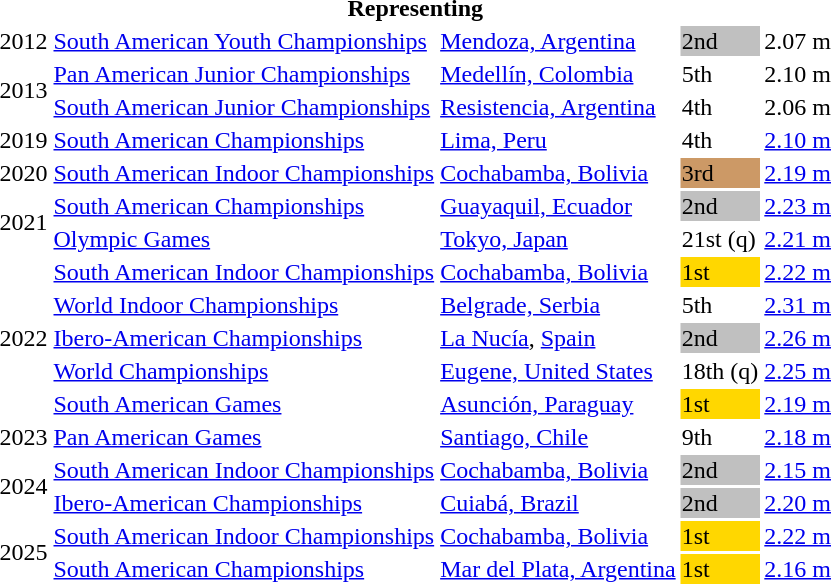<table>
<tr>
<th colspan="5">Representing </th>
</tr>
<tr>
<td>2012</td>
<td><a href='#'>South American Youth Championships</a></td>
<td><a href='#'>Mendoza, Argentina</a></td>
<td bgcolor=silver>2nd</td>
<td>2.07 m</td>
</tr>
<tr>
<td rowspan=2>2013</td>
<td><a href='#'>Pan American Junior Championships</a></td>
<td><a href='#'>Medellín, Colombia</a></td>
<td>5th</td>
<td>2.10 m</td>
</tr>
<tr>
<td><a href='#'>South American Junior Championships</a></td>
<td><a href='#'>Resistencia, Argentina</a></td>
<td>4th</td>
<td>2.06 m</td>
</tr>
<tr>
<td>2019</td>
<td><a href='#'>South American Championships</a></td>
<td><a href='#'>Lima, Peru</a></td>
<td>4th</td>
<td><a href='#'>2.10 m</a></td>
</tr>
<tr>
<td>2020</td>
<td><a href='#'>South American Indoor Championships</a></td>
<td><a href='#'>Cochabamba, Bolivia</a></td>
<td bgcolor=cc9966>3rd</td>
<td><a href='#'>2.19 m</a></td>
</tr>
<tr>
<td rowspan=2>2021</td>
<td><a href='#'>South American Championships</a></td>
<td><a href='#'>Guayaquil, Ecuador</a></td>
<td bgcolor=silver>2nd</td>
<td><a href='#'>2.23 m</a></td>
</tr>
<tr>
<td><a href='#'>Olympic Games</a></td>
<td><a href='#'>Tokyo, Japan</a></td>
<td>21st (q)</td>
<td><a href='#'>2.21 m</a></td>
</tr>
<tr>
<td rowspan=5>2022</td>
<td><a href='#'>South American Indoor Championships</a></td>
<td><a href='#'>Cochabamba, Bolivia</a></td>
<td bgcolor=gold>1st</td>
<td><a href='#'>2.22 m</a></td>
</tr>
<tr>
<td><a href='#'>World Indoor Championships</a></td>
<td><a href='#'>Belgrade, Serbia</a></td>
<td>5th</td>
<td><a href='#'>2.31 m</a></td>
</tr>
<tr>
<td><a href='#'>Ibero-American Championships</a></td>
<td><a href='#'>La Nucía</a>, <a href='#'>Spain</a></td>
<td bgcolor=silver>2nd</td>
<td><a href='#'>2.26 m</a></td>
</tr>
<tr>
<td><a href='#'>World Championships</a></td>
<td><a href='#'>Eugene, United States</a></td>
<td>18th (q)</td>
<td><a href='#'>2.25 m</a></td>
</tr>
<tr>
<td><a href='#'>South American Games</a></td>
<td><a href='#'>Asunción, Paraguay</a></td>
<td bgcolor=gold>1st</td>
<td><a href='#'>2.19 m</a></td>
</tr>
<tr>
<td>2023</td>
<td><a href='#'>Pan American Games</a></td>
<td><a href='#'>Santiago, Chile</a></td>
<td>9th</td>
<td><a href='#'>2.18 m</a></td>
</tr>
<tr>
<td rowspan=2>2024</td>
<td><a href='#'>South American Indoor Championships</a></td>
<td><a href='#'>Cochabamba, Bolivia</a></td>
<td bgcolor=silver>2nd</td>
<td><a href='#'>2.15 m</a></td>
</tr>
<tr>
<td><a href='#'>Ibero-American Championships</a></td>
<td><a href='#'>Cuiabá, Brazil</a></td>
<td bgcolor=silver>2nd</td>
<td><a href='#'>2.20 m</a></td>
</tr>
<tr>
<td rowspan=2>2025</td>
<td><a href='#'>South American Indoor Championships</a></td>
<td><a href='#'>Cochabamba, Bolivia</a></td>
<td bgcolor=gold>1st</td>
<td><a href='#'>2.22 m</a></td>
</tr>
<tr>
<td><a href='#'>South American Championships</a></td>
<td><a href='#'>Mar del Plata, Argentina</a></td>
<td bgcolor=gold>1st</td>
<td><a href='#'>2.16 m</a></td>
</tr>
</table>
